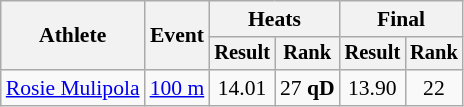<table class="wikitable" style="font-size:90%">
<tr>
<th rowspan=2>Athlete</th>
<th rowspan=2>Event</th>
<th colspan=2>Heats</th>
<th colspan=2>Final</th>
</tr>
<tr style="font-size:95%">
<th>Result</th>
<th>Rank</th>
<th>Result</th>
<th>Rank</th>
</tr>
<tr align=center>
<td align=left><a href='#'>Rosie Mulipola</a></td>
<td align=left><a href='#'>100 m</a></td>
<td>14.01</td>
<td>27 <strong>qD</strong></td>
<td>13.90</td>
<td>22</td>
</tr>
</table>
